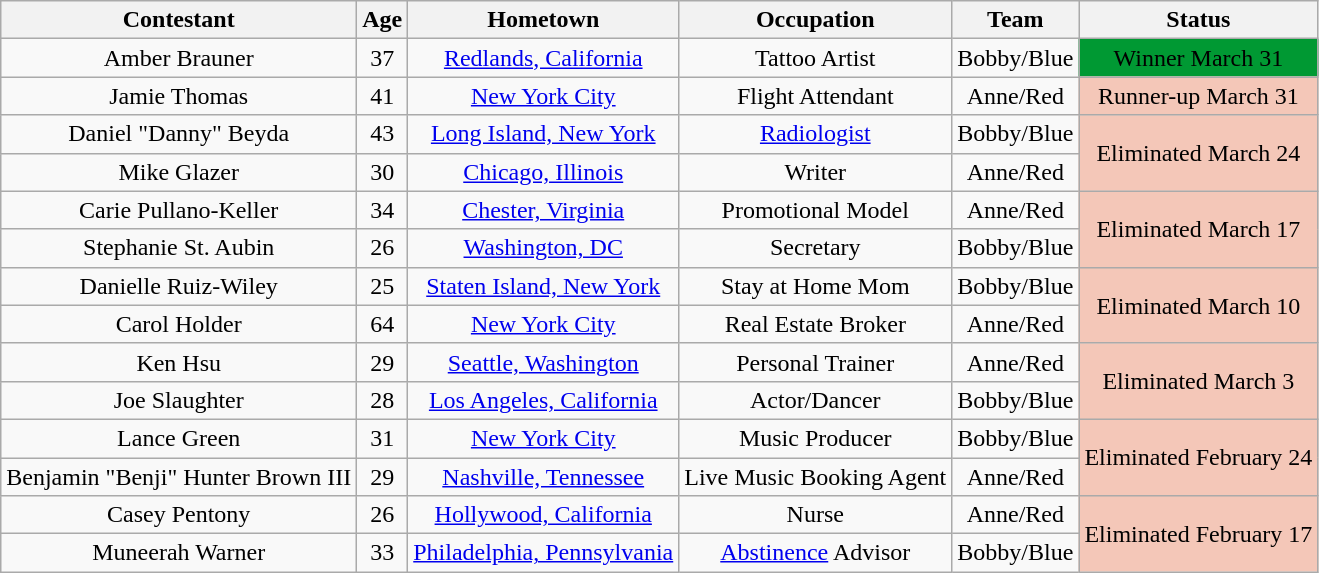<table class="wikitable"  style="text-align:center; border-collapse:collapse;">
<tr>
<th>Contestant</th>
<th>Age</th>
<th>Hometown</th>
<th>Occupation</th>
<th>Team</th>
<th>Status</th>
</tr>
<tr>
<td>Amber Brauner</td>
<td>37</td>
<td><a href='#'>Redlands, California</a></td>
<td>Tattoo Artist</td>
<td>Bobby/Blue</td>
<td style="background:#093;"><span>Winner March 31</span></td>
</tr>
<tr>
<td>Jamie Thomas</td>
<td>41</td>
<td><a href='#'>New York City</a></td>
<td>Flight Attendant</td>
<td>Anne/Red</td>
<td style="background:#f4c7b8; text-align:center;">Runner-up March 31</td>
</tr>
<tr>
<td>Daniel "Danny" Beyda</td>
<td>43</td>
<td><a href='#'>Long Island, New York</a></td>
<td><a href='#'>Radiologist</a></td>
<td>Bobby/Blue</td>
<td rowspan=2 style="background:#f4c7b8; text-align:center;">Eliminated March 24</td>
</tr>
<tr>
<td>Mike Glazer</td>
<td>30</td>
<td><a href='#'>Chicago, Illinois</a></td>
<td>Writer</td>
<td>Anne/Red</td>
</tr>
<tr>
<td>Carie Pullano-Keller</td>
<td>34</td>
<td><a href='#'>Chester, Virginia</a></td>
<td>Promotional Model</td>
<td>Anne/Red</td>
<td rowspan=2 style="background:#f4c7b8; text-align:center;">Eliminated March 17</td>
</tr>
<tr>
<td>Stephanie St. Aubin</td>
<td>26</td>
<td><a href='#'>Washington, DC</a></td>
<td>Secretary</td>
<td>Bobby/Blue</td>
</tr>
<tr>
<td>Danielle Ruiz-Wiley</td>
<td>25</td>
<td><a href='#'>Staten Island, New York</a></td>
<td>Stay at Home Mom</td>
<td>Bobby/Blue</td>
<td rowspan=2 style="background:#f4c7b8; text-align:center;">Eliminated March 10</td>
</tr>
<tr>
<td>Carol Holder</td>
<td>64</td>
<td><a href='#'>New York City</a></td>
<td>Real Estate Broker</td>
<td>Anne/Red</td>
</tr>
<tr>
<td>Ken Hsu</td>
<td>29</td>
<td><a href='#'>Seattle, Washington</a></td>
<td>Personal Trainer</td>
<td>Anne/Red</td>
<td rowspan=2 style="background:#f4c7b8; text-align:center;">Eliminated March 3</td>
</tr>
<tr>
<td>Joe Slaughter</td>
<td>28</td>
<td><a href='#'>Los Angeles, California</a></td>
<td>Actor/Dancer</td>
<td>Bobby/Blue</td>
</tr>
<tr>
<td>Lance Green</td>
<td>31</td>
<td><a href='#'>New York City</a></td>
<td>Music Producer</td>
<td>Bobby/Blue</td>
<td rowspan=2 style="background:#f4c7b8; text-align:center;">Eliminated February 24</td>
</tr>
<tr>
<td>Benjamin "Benji" Hunter Brown III</td>
<td>29</td>
<td><a href='#'>Nashville, Tennessee</a></td>
<td>Live Music Booking Agent</td>
<td>Anne/Red</td>
</tr>
<tr>
<td>Casey Pentony</td>
<td>26</td>
<td><a href='#'>Hollywood, California</a></td>
<td>Nurse</td>
<td>Anne/Red</td>
<td rowspan=2 style="background:#f4c7b8; text-align:center;">Eliminated February 17</td>
</tr>
<tr>
<td>Muneerah Warner</td>
<td>33</td>
<td><a href='#'>Philadelphia, Pennsylvania</a></td>
<td><a href='#'>Abstinence</a> Advisor</td>
<td>Bobby/Blue</td>
</tr>
</table>
